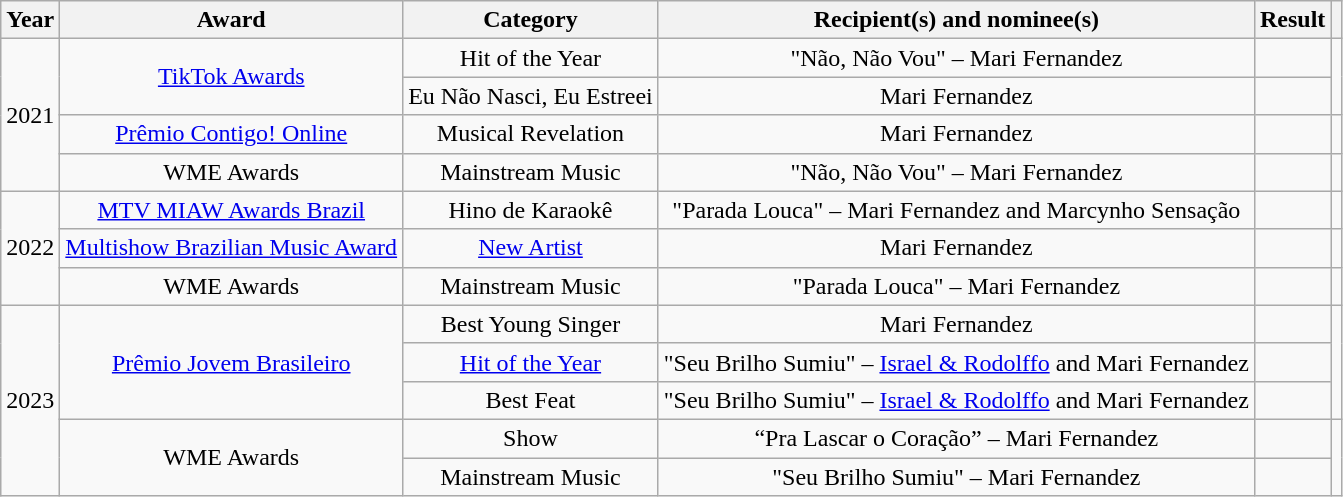<table class="wikitable plainrowheaders" style="text-align:center;">
<tr>
<th>Year</th>
<th>Award</th>
<th>Category</th>
<th>Recipient(s) and nominee(s)</th>
<th>Result</th>
<th></th>
</tr>
<tr>
<td rowspan="4">2021</td>
<td rowspan="2"><a href='#'>TikTok Awards</a></td>
<td>Hit of the Year</td>
<td>"Não, Não Vou" – Mari Fernandez</td>
<td></td>
<td rowspan="2"></td>
</tr>
<tr>
<td>Eu Não Nasci, Eu Estreei</td>
<td>Mari Fernandez</td>
<td></td>
</tr>
<tr>
<td><a href='#'>Prêmio Contigo! Online</a></td>
<td>Musical Revelation</td>
<td>Mari Fernandez</td>
<td></td>
<td></td>
</tr>
<tr>
<td>WME Awards</td>
<td>Mainstream Music</td>
<td>"Não, Não Vou" – Mari Fernandez</td>
<td></td>
<td></td>
</tr>
<tr>
<td rowspan="3">2022</td>
<td><a href='#'>MTV MIAW Awards Brazil</a></td>
<td>Hino de Karaokê</td>
<td>"Parada Louca" – Mari Fernandez and Marcynho Sensação</td>
<td></td>
<td></td>
</tr>
<tr>
<td><a href='#'>Multishow Brazilian Music Award</a></td>
<td><a href='#'>New Artist</a></td>
<td>Mari Fernandez</td>
<td></td>
<td></td>
</tr>
<tr>
<td>WME Awards</td>
<td>Mainstream Music</td>
<td>"Parada Louca" – Mari Fernandez</td>
<td></td>
<td></td>
</tr>
<tr>
<td rowspan="5">2023</td>
<td rowspan="3"><a href='#'>Prêmio Jovem Brasileiro</a></td>
<td>Best Young Singer</td>
<td>Mari Fernandez</td>
<td></td>
<td rowspan="3"></td>
</tr>
<tr>
<td><a href='#'>Hit of the Year</a></td>
<td>"Seu Brilho Sumiu" – <a href='#'>Israel & Rodolffo</a> and Mari Fernandez</td>
<td></td>
</tr>
<tr>
<td>Best Feat</td>
<td>"Seu Brilho Sumiu" – <a href='#'>Israel & Rodolffo</a> and Mari Fernandez</td>
<td></td>
</tr>
<tr>
<td rowspan="2">WME Awards</td>
<td>Show</td>
<td>“Pra Lascar o Coração” – Mari Fernandez</td>
<td></td>
<td rowspan="2"></td>
</tr>
<tr>
<td>Mainstream Music</td>
<td>"Seu Brilho Sumiu" – Mari Fernandez</td>
<td></td>
</tr>
</table>
